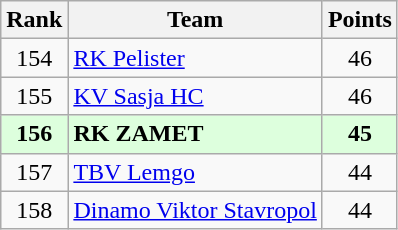<table class="wikitable" style="text-align: center;">
<tr>
<th>Rank</th>
<th>Team</th>
<th>Points</th>
</tr>
<tr>
<td>154</td>
<td align=left> <a href='#'>RK Pelister</a></td>
<td>46</td>
</tr>
<tr>
<td>155</td>
<td align=left> <a href='#'>KV Sasja HC</a></td>
<td>46</td>
</tr>
<tr style="background:#dfd;">
<td><strong>156</strong></td>
<td align=left> <strong>RK ZAMET</strong></td>
<td><strong>45</strong></td>
</tr>
<tr>
<td>157</td>
<td align=left> <a href='#'>TBV Lemgo</a></td>
<td>44</td>
</tr>
<tr>
<td>158</td>
<td align=left> <a href='#'>Dinamo Viktor Stavropol</a></td>
<td>44</td>
</tr>
</table>
